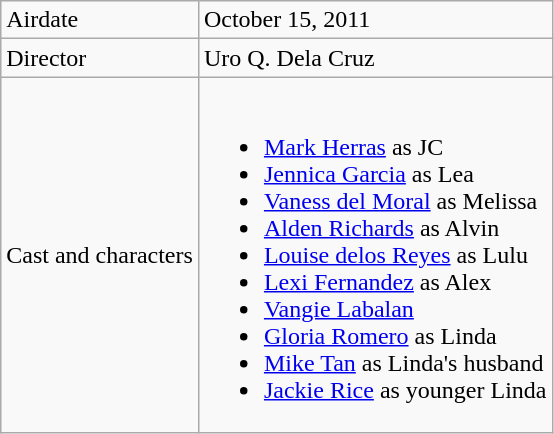<table class="wikitable">
<tr>
<td>Airdate</td>
<td>October 15, 2011</td>
</tr>
<tr>
<td>Director</td>
<td>Uro Q. Dela Cruz</td>
</tr>
<tr>
<td>Cast and characters</td>
<td><br><ul><li><a href='#'>Mark Herras</a> as JC</li><li><a href='#'>Jennica Garcia</a> as Lea</li><li><a href='#'>Vaness del Moral</a> as Melissa</li><li><a href='#'>Alden Richards</a> as Alvin</li><li><a href='#'>Louise delos Reyes</a> as Lulu</li><li><a href='#'>Lexi Fernandez</a> as Alex</li><li><a href='#'>Vangie Labalan</a></li><li><a href='#'>Gloria Romero</a> as Linda</li><li><a href='#'>Mike Tan</a> as Linda's husband</li><li><a href='#'>Jackie Rice</a> as younger Linda</li></ul></td>
</tr>
</table>
